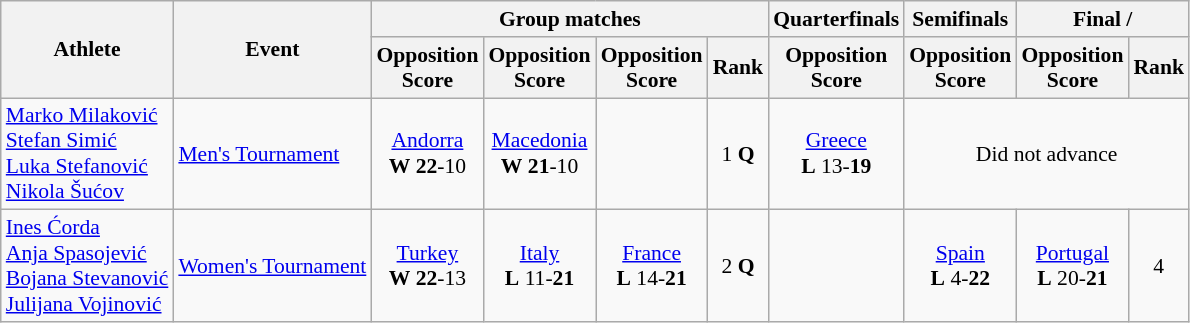<table class=wikitable style="font-size:90%">
<tr>
<th rowspan="2">Athlete</th>
<th rowspan="2">Event</th>
<th colspan="4">Group matches</th>
<th>Quarterfinals</th>
<th>Semifinals</th>
<th colspan=2>Final / </th>
</tr>
<tr>
<th>Opposition<br>Score</th>
<th>Opposition<br>Score</th>
<th>Opposition<br>Score</th>
<th>Rank</th>
<th>Opposition<br>Score</th>
<th>Opposition<br>Score</th>
<th>Opposition<br>Score</th>
<th>Rank</th>
</tr>
<tr align=center>
<td align=left><a href='#'>Marko Milaković</a><br><a href='#'>Stefan Simić</a><br><a href='#'>Luka Stefanović</a><br><a href='#'>Nikola Šućov</a></td>
<td align=left><a href='#'>Men's Tournament</a></td>
<td> <a href='#'>Andorra</a><br><strong>W</strong> <strong>22</strong>-10</td>
<td> <a href='#'>Macedonia</a><br><strong>W</strong> <strong>21</strong>-10</td>
<td></td>
<td>1 <strong>Q</strong></td>
<td> <a href='#'>Greece</a><br><strong>L</strong> 13-<strong>19</strong></td>
<td colspan=3>Did not advance</td>
</tr>
<tr align=center>
<td align=left><a href='#'>Ines Ćorda</a><br><a href='#'>Anja Spasojević</a><br><a href='#'>Bojana Stevanović</a><br><a href='#'>Julijana Vojinović</a></td>
<td align=left><a href='#'>Women's Tournament</a></td>
<td> <a href='#'>Turkey</a><br><strong>W</strong> <strong>22</strong>-13</td>
<td> <a href='#'>Italy</a><br><strong>L</strong> 11-<strong>21</strong></td>
<td> <a href='#'>France</a><br><strong>L</strong> 14-<strong>21</strong></td>
<td>2 <strong>Q</strong></td>
<td></td>
<td> <a href='#'>Spain</a><br><strong>L</strong> 4-<strong>22</strong></td>
<td> <a href='#'>Portugal</a><br><strong>L</strong> 20-<strong>21</strong></td>
<td>4</td>
</tr>
</table>
